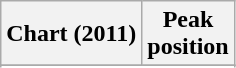<table class="wikitable sortable plainrowheaders">
<tr>
<th scope="col">Chart (2011)</th>
<th scope="col">Peak<br>position</th>
</tr>
<tr>
</tr>
<tr>
</tr>
<tr>
</tr>
<tr>
</tr>
<tr>
</tr>
</table>
